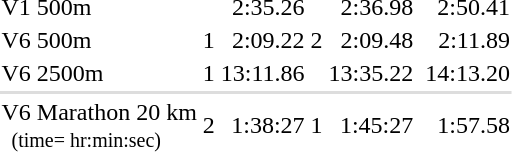<table>
<tr>
<td>V1 500m</td>
<td></td>
<td align=right>2:35.26</td>
<td></td>
<td align=right>2:36.98</td>
<td></td>
<td align=right>2:50.41</td>
</tr>
<tr>
<td>V6 500m</td>
<td> 1</td>
<td align=right>2:09.22</td>
<td> 2</td>
<td align=right>2:09.48</td>
<td></td>
<td align=right>2:11.89</td>
</tr>
<tr>
<td>V6 2500m</td>
<td> 1</td>
<td align=right>13:11.86</td>
<td></td>
<td align=right>13:35.22</td>
<td></td>
<td align=right>14:13.20</td>
</tr>
<tr bgcolor=#DDDDDD>
<td colspan=7></td>
</tr>
<tr>
<td>V6 Marathon 20 km<br><small>  (time= hr:min:sec)</small></td>
<td> 2</td>
<td align=right>1:38:27</td>
<td> 1</td>
<td align=right>1:45:27</td>
<td></td>
<td align=right>1:57.58</td>
</tr>
</table>
